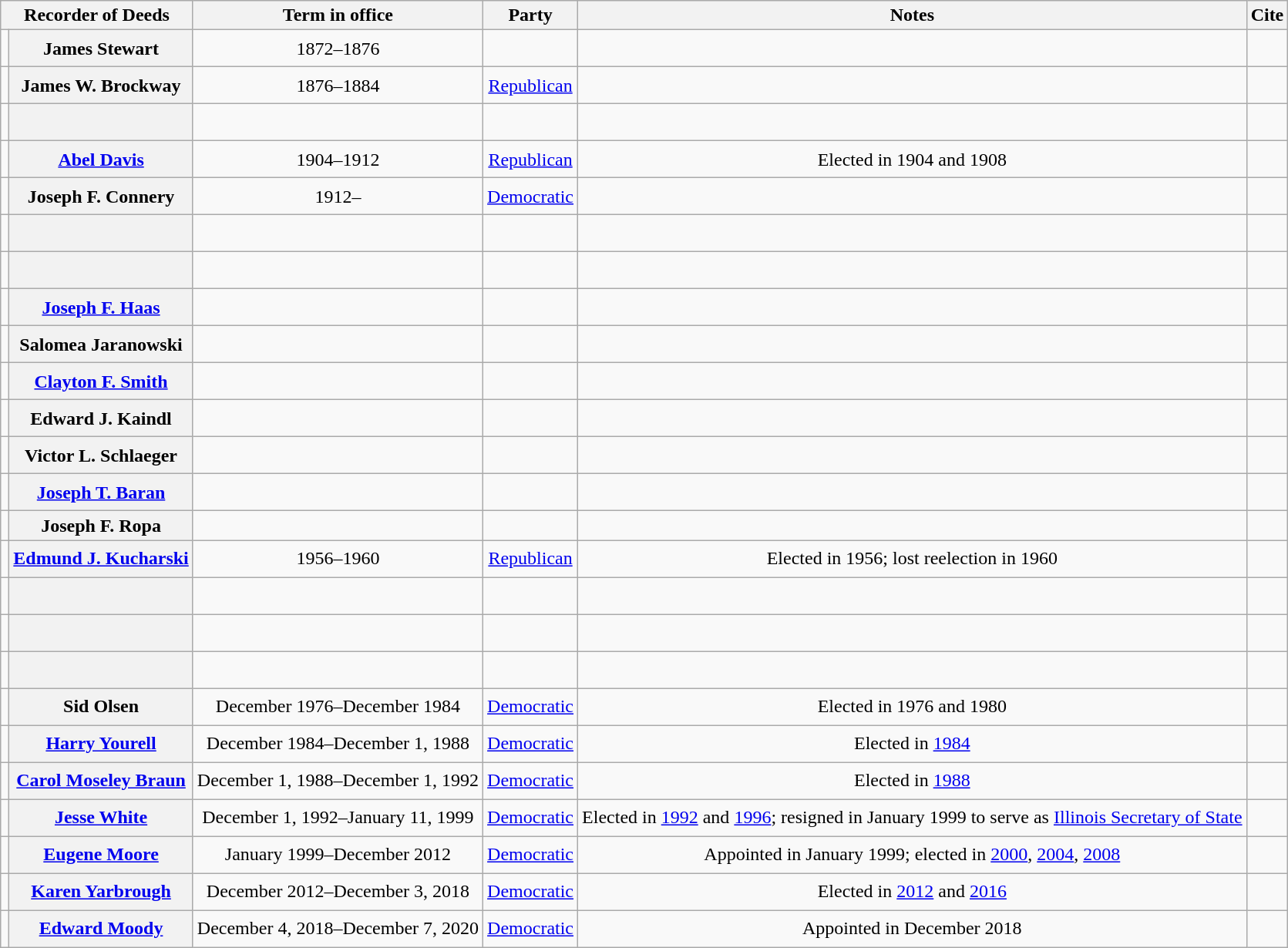<table class="wikitable sortable" style="text-align:center;">
<tr>
<th colspan="2">Recorder of Deeds</th>
<th scope="col">Term in office</th>
<th scope="col">Party</th>
<th scope="col">Notes</th>
<th scope="col">Cite</th>
</tr>
<tr style="height:2em;">
<td></td>
<th>James Stewart</th>
<td>1872–1876</td>
<td></td>
<td></td>
<td></td>
</tr>
<tr style="height:2em;">
<td></td>
<th>James W. Brockway</th>
<td>1876–1884</td>
<td><a href='#'>Republican</a></td>
<td></td>
<td></td>
</tr>
<tr style="height:2em;">
<td></td>
<th></th>
<td></td>
<td></td>
<td></td>
<td></td>
</tr>
<tr style="height:2em;">
<td></td>
<th><a href='#'>Abel Davis</a></th>
<td>1904–1912</td>
<td><a href='#'>Republican</a></td>
<td>Elected in 1904 and 1908</td>
<td></td>
</tr>
<tr style="height:2em;">
<td></td>
<th>Joseph F. Connery</th>
<td>1912–</td>
<td><a href='#'>Democratic</a></td>
<td></td>
<td></td>
</tr>
<tr style="height:2em;">
<td></td>
<th></th>
<td></td>
<td></td>
<td></td>
<td></td>
</tr>
<tr style="height:2em;">
<td></td>
<th></th>
<td></td>
<td></td>
<td></td>
<td></td>
</tr>
<tr style="height:2em;">
<td></td>
<th><a href='#'>Joseph F. Haas</a></th>
<td></td>
<td></td>
<td></td>
<td></td>
</tr>
<tr style="height:2em;">
<td></td>
<th>Salomea Jaranowski</th>
<td></td>
<td></td>
<td></td>
<td></td>
</tr>
<tr style="height:2em;">
<td></td>
<th><a href='#'>Clayton F. Smith</a></th>
<td></td>
<td></td>
<td></td>
<td></td>
</tr>
<tr style="height:2em;">
<td></td>
<th>Edward J. Kaindl</th>
<td></td>
<td></td>
<td></td>
<td></td>
</tr>
<tr style="height:2em;">
<td></td>
<th>Victor L. Schlaeger</th>
<td></td>
<td></td>
<td></td>
<td></td>
</tr>
<tr style="height:2em;">
<td></td>
<th><a href='#'>Joseph T. Baran</a></th>
<td></td>
<td></td>
<td></td>
<td></td>
</tr>
<tr>
<td></td>
<th>Joseph F. Ropa</th>
<td></td>
<td></td>
<td></td>
<td></td>
</tr>
<tr style="height:2em;">
<td></td>
<th><a href='#'>Edmund J. Kucharski</a></th>
<td>1956–1960</td>
<td><a href='#'>Republican</a></td>
<td>Elected in 1956; lost reelection in 1960</td>
<td></td>
</tr>
<tr style="height:2em;">
<td></td>
<th></th>
<td></td>
<td></td>
<td></td>
<td></td>
</tr>
<tr style="height:2em;">
<td></td>
<th></th>
<td></td>
<td></td>
<td></td>
<td></td>
</tr>
<tr style="height:2em;">
<td></td>
<th></th>
<td></td>
<td></td>
<td></td>
<td></td>
</tr>
<tr style="height:2em;">
<td></td>
<th>Sid Olsen</th>
<td>December 1976–December 1984</td>
<td><a href='#'>Democratic</a></td>
<td>Elected in 1976 and 1980</td>
<td></td>
</tr>
<tr style="height:2em;">
<td></td>
<th><a href='#'>Harry Yourell</a></th>
<td>December 1984–December 1, 1988</td>
<td><a href='#'>Democratic</a></td>
<td>Elected in <a href='#'>1984</a></td>
<td></td>
</tr>
<tr style="height:2em;">
<td></td>
<th><a href='#'>Carol Moseley Braun</a></th>
<td>December 1, 1988–December 1, 1992</td>
<td><a href='#'>Democratic</a></td>
<td>Elected in <a href='#'>1988</a></td>
<td></td>
</tr>
<tr style="height:2em;">
<td></td>
<th><a href='#'>Jesse White</a></th>
<td>December 1, 1992–January 11, 1999</td>
<td><a href='#'>Democratic</a></td>
<td>Elected in <a href='#'>1992</a> and <a href='#'>1996</a>; resigned in January 1999 to serve as <a href='#'>Illinois Secretary of State</a></td>
<td></td>
</tr>
<tr style="height:2em;">
<td></td>
<th scope="row"><a href='#'>Eugene Moore</a></th>
<td>January 1999–December 2012</td>
<td><a href='#'>Democratic</a></td>
<td>Appointed in January 1999; elected in <a href='#'>2000</a>, <a href='#'>2004</a>, <a href='#'>2008</a></td>
<td></td>
</tr>
<tr style="height:2em;">
<td></td>
<th scope="row"><a href='#'>Karen Yarbrough</a></th>
<td>December 2012–December 3, 2018</td>
<td><a href='#'>Democratic</a></td>
<td>Elected in <a href='#'>2012</a> and <a href='#'>2016</a></td>
<td></td>
</tr>
<tr style="height:2em;">
<td></td>
<th scope="row"><a href='#'>Edward Moody</a></th>
<td>December 4, 2018–December 7, 2020</td>
<td><a href='#'>Democratic</a></td>
<td>Appointed in December 2018</td>
<td></td>
</tr>
</table>
